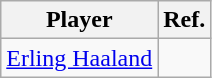<table class="wikitable">
<tr>
<th>Player</th>
<th>Ref.</th>
</tr>
<tr>
<td> <a href='#'>Erling Haaland</a></td>
<td></td>
</tr>
</table>
